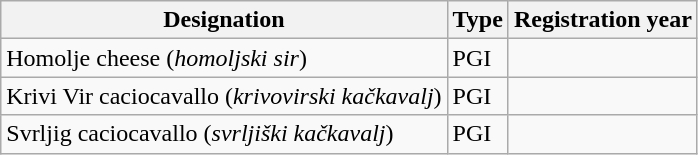<table class="wikitable">
<tr>
<th>Designation</th>
<th>Type</th>
<th>Registration year</th>
</tr>
<tr>
<td>Homolje cheese (<em>homoljski sir</em>)</td>
<td>PGI</td>
<td></td>
</tr>
<tr>
<td>Krivi Vir caciocavallo (<em>krivovirski kačkavalj</em>)</td>
<td>PGI</td>
<td></td>
</tr>
<tr>
<td>Svrljig caciocavallo (<em>svrljiški kačkavalj</em>)</td>
<td>PGI</td>
<td></td>
</tr>
</table>
